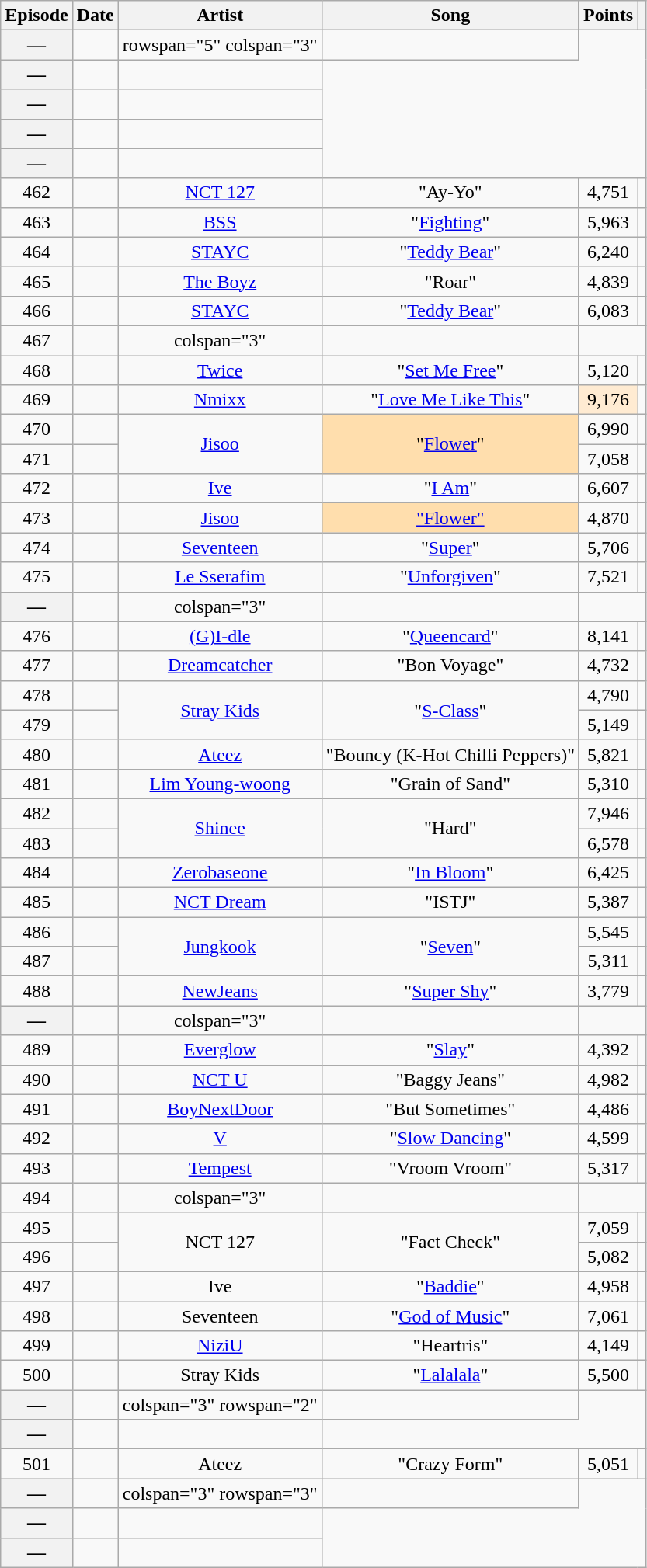<table class="wikitable sortable plainrowheaders" style="text-align:center">
<tr>
<th scope="col">Episode</th>
<th scope="col">Date</th>
<th scope="col">Artist</th>
<th scope="col">Song</th>
<th scope="col">Points</th>
<th class=unsortable></th>
</tr>
<tr>
<th scope="row">—</th>
<td></td>
<td>rowspan="5" colspan="3" </td>
<td></td>
</tr>
<tr>
<th scope="row">—</th>
<td></td>
<td></td>
</tr>
<tr>
<th scope="row">—</th>
<td></td>
<td></td>
</tr>
<tr>
<th scope="row">—</th>
<td></td>
<td></td>
</tr>
<tr>
<th scope="row">—</th>
<td></td>
<td></td>
</tr>
<tr>
<td>462</td>
<td></td>
<td><a href='#'>NCT 127</a></td>
<td>"Ay-Yo"</td>
<td>4,751</td>
<td></td>
</tr>
<tr>
<td>463</td>
<td></td>
<td><a href='#'>BSS</a></td>
<td>"<a href='#'>Fighting</a>"</td>
<td>5,963</td>
<td></td>
</tr>
<tr>
<td>464</td>
<td></td>
<td><a href='#'>STAYC</a></td>
<td>"<a href='#'>Teddy Bear</a>"</td>
<td>6,240</td>
<td></td>
</tr>
<tr>
<td>465</td>
<td></td>
<td><a href='#'>The Boyz</a></td>
<td>"Roar"</td>
<td>4,839</td>
<td></td>
</tr>
<tr>
<td>466</td>
<td></td>
<td><a href='#'>STAYC</a></td>
<td>"<a href='#'>Teddy Bear</a>"</td>
<td>6,083</td>
<td></td>
</tr>
<tr>
<td>467</td>
<td></td>
<td>colspan="3" </td>
<td></td>
</tr>
<tr>
<td>468</td>
<td></td>
<td><a href='#'>Twice</a></td>
<td>"<a href='#'>Set Me Free</a>"</td>
<td>5,120</td>
<td></td>
</tr>
<tr>
<td>469</td>
<td></td>
<td><a href='#'>Nmixx</a></td>
<td>"<a href='#'>Love Me Like This</a>"</td>
<td style="background:#FFEBD2">9,176</td>
<td></td>
</tr>
<tr>
<td>470</td>
<td></td>
<td rowspan="2"><a href='#'>Jisoo</a></td>
<td rowspan="2" style="background:#FFDEAD">"<a href='#'>Flower</a>"</td>
<td>6,990</td>
<td></td>
</tr>
<tr>
<td>471</td>
<td></td>
<td>7,058</td>
<td></td>
</tr>
<tr>
<td>472</td>
<td></td>
<td><a href='#'>Ive</a></td>
<td>"<a href='#'>I Am</a>"</td>
<td>6,607</td>
<td></td>
</tr>
<tr>
<td>473</td>
<td></td>
<td><a href='#'>Jisoo</a></td>
<td style="background:#FFDEAD"><a href='#'>"Flower"</a></td>
<td>4,870</td>
<td></td>
</tr>
<tr>
<td>474</td>
<td></td>
<td><a href='#'>Seventeen</a></td>
<td>"<a href='#'>Super</a>"</td>
<td>5,706</td>
<td></td>
</tr>
<tr>
<td>475</td>
<td></td>
<td><a href='#'>Le Sserafim</a></td>
<td>"<a href='#'>Unforgiven</a>"</td>
<td>7,521</td>
<td></td>
</tr>
<tr>
<th scope="row">—</th>
<td></td>
<td>colspan="3" </td>
<td></td>
</tr>
<tr>
<td>476</td>
<td></td>
<td><a href='#'>(G)I-dle</a></td>
<td>"<a href='#'>Queencard</a>"</td>
<td>8,141</td>
<td></td>
</tr>
<tr>
<td>477</td>
<td></td>
<td><a href='#'>Dreamcatcher</a></td>
<td>"Bon Voyage"</td>
<td>4,732</td>
<td></td>
</tr>
<tr>
<td>478</td>
<td></td>
<td rowspan="2"><a href='#'>Stray Kids</a></td>
<td rowspan="2">"<a href='#'>S-Class</a>"</td>
<td>4,790</td>
<td></td>
</tr>
<tr>
<td>479</td>
<td></td>
<td>5,149</td>
<td></td>
</tr>
<tr>
<td>480</td>
<td></td>
<td><a href='#'>Ateez</a></td>
<td>"Bouncy (K-Hot Chilli Peppers)"</td>
<td>5,821</td>
<td></td>
</tr>
<tr>
<td>481</td>
<td></td>
<td><a href='#'>Lim Young-woong</a></td>
<td>"Grain of Sand"</td>
<td>5,310</td>
<td></td>
</tr>
<tr>
<td>482</td>
<td></td>
<td rowspan="2"><a href='#'>Shinee</a></td>
<td rowspan="2">"Hard"</td>
<td>7,946</td>
<td></td>
</tr>
<tr>
<td>483</td>
<td></td>
<td>6,578</td>
<td></td>
</tr>
<tr>
<td>484</td>
<td></td>
<td><a href='#'>Zerobaseone</a></td>
<td>"<a href='#'>In Bloom</a>"</td>
<td>6,425</td>
<td></td>
</tr>
<tr>
<td>485</td>
<td></td>
<td><a href='#'>NCT Dream</a></td>
<td>"ISTJ"</td>
<td>5,387</td>
<td></td>
</tr>
<tr>
<td>486</td>
<td></td>
<td rowspan="2"><a href='#'>Jungkook</a></td>
<td rowspan="2">"<a href='#'>Seven</a>"</td>
<td>5,545</td>
<td></td>
</tr>
<tr>
<td>487</td>
<td></td>
<td>5,311</td>
<td></td>
</tr>
<tr>
<td>488</td>
<td></td>
<td><a href='#'>NewJeans</a></td>
<td>"<a href='#'>Super Shy</a>"</td>
<td>3,779</td>
<td></td>
</tr>
<tr>
<th scope="row">—</th>
<td></td>
<td>colspan="3" </td>
<td></td>
</tr>
<tr>
<td>489</td>
<td></td>
<td><a href='#'>Everglow</a></td>
<td>"<a href='#'>Slay</a>"</td>
<td>4,392</td>
<td></td>
</tr>
<tr>
<td>490</td>
<td></td>
<td><a href='#'>NCT U</a></td>
<td>"Baggy Jeans"</td>
<td>4,982</td>
<td></td>
</tr>
<tr>
<td>491</td>
<td></td>
<td><a href='#'>BoyNextDoor</a></td>
<td>"But Sometimes"</td>
<td>4,486</td>
<td></td>
</tr>
<tr>
<td>492</td>
<td></td>
<td><a href='#'>V</a></td>
<td>"<a href='#'>Slow Dancing</a>"</td>
<td>4,599</td>
<td></td>
</tr>
<tr>
<td>493</td>
<td></td>
<td><a href='#'>Tempest</a></td>
<td>"Vroom Vroom"</td>
<td>5,317</td>
<td></td>
</tr>
<tr>
<td>494</td>
<td></td>
<td>colspan="3" </td>
<td></td>
</tr>
<tr>
<td>495</td>
<td></td>
<td rowspan="2">NCT 127</td>
<td rowspan="2">"Fact Check"</td>
<td>7,059</td>
<td></td>
</tr>
<tr>
<td>496</td>
<td></td>
<td>5,082</td>
<td></td>
</tr>
<tr>
<td>497</td>
<td></td>
<td>Ive</td>
<td>"<a href='#'>Baddie</a>"</td>
<td>4,958</td>
<td></td>
</tr>
<tr>
<td>498</td>
<td></td>
<td>Seventeen</td>
<td>"<a href='#'>God of Music</a>"</td>
<td>7,061</td>
<td></td>
</tr>
<tr>
<td>499</td>
<td></td>
<td><a href='#'>NiziU</a></td>
<td>"Heartris"</td>
<td>4,149</td>
<td></td>
</tr>
<tr>
<td>500</td>
<td></td>
<td>Stray Kids</td>
<td>"<a href='#'>Lalalala</a>"</td>
<td>5,500</td>
<td></td>
</tr>
<tr>
<th scope="row">—</th>
<td></td>
<td>colspan="3" rowspan="2" </td>
<td></td>
</tr>
<tr>
<th scope="row">—</th>
<td></td>
<td></td>
</tr>
<tr>
<td>501</td>
<td></td>
<td>Ateez</td>
<td>"Crazy Form"</td>
<td>5,051</td>
<td></td>
</tr>
<tr>
<th scope="row">—</th>
<td></td>
<td>colspan="3" rowspan="3" </td>
<td></td>
</tr>
<tr>
<th scope="row">—</th>
<td></td>
<td></td>
</tr>
<tr>
<th scope="row">—</th>
<td></td>
<td></td>
</tr>
</table>
